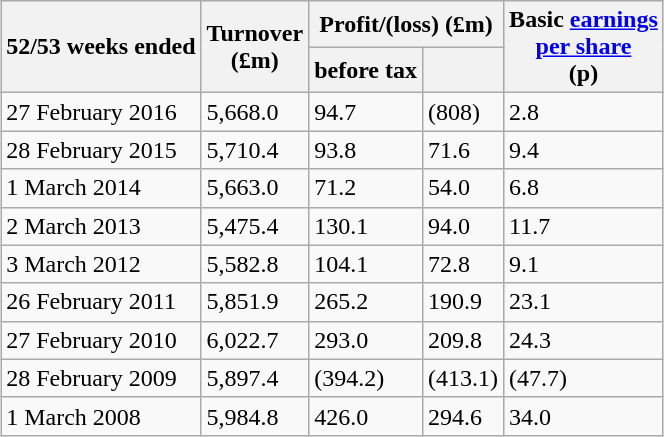<table class="wikitable" style="margin:0 auto 0 auto">
<tr>
<th rowspan=2>52/53 weeks ended</th>
<th rowspan=2>Turnover<br>(£m)</th>
<th colspan=2>Profit/(loss) (£m)</th>
<th rowspan=2>Basic <a href='#'>earnings<br>per share</a><br>(p)</th>
</tr>
<tr>
<th>before tax</th>
<th></th>
</tr>
<tr>
<td>27 February 2016</td>
<td>5,668.0</td>
<td>94.7</td>
<td>(808)</td>
<td>2.8</td>
</tr>
<tr>
<td>28 February 2015</td>
<td>5,710.4</td>
<td>93.8</td>
<td>71.6</td>
<td>9.4</td>
</tr>
<tr>
<td>1 March 2014</td>
<td>5,663.0</td>
<td>71.2</td>
<td>54.0</td>
<td>6.8</td>
</tr>
<tr>
<td>2 March 2013</td>
<td>5,475.4</td>
<td>130.1</td>
<td>94.0</td>
<td>11.7</td>
</tr>
<tr>
<td>3 March 2012</td>
<td>5,582.8</td>
<td>104.1</td>
<td>72.8</td>
<td>9.1</td>
</tr>
<tr>
<td>26 February 2011</td>
<td>5,851.9</td>
<td>265.2</td>
<td>190.9</td>
<td>23.1</td>
</tr>
<tr>
<td>27 February 2010</td>
<td>6,022.7</td>
<td>293.0</td>
<td>209.8</td>
<td>24.3</td>
</tr>
<tr>
<td>28 February 2009</td>
<td>5,897.4</td>
<td>(394.2)</td>
<td>(413.1)</td>
<td>(47.7)</td>
</tr>
<tr>
<td>1 March 2008</td>
<td>5,984.8</td>
<td>426.0</td>
<td>294.6</td>
<td>34.0</td>
</tr>
</table>
